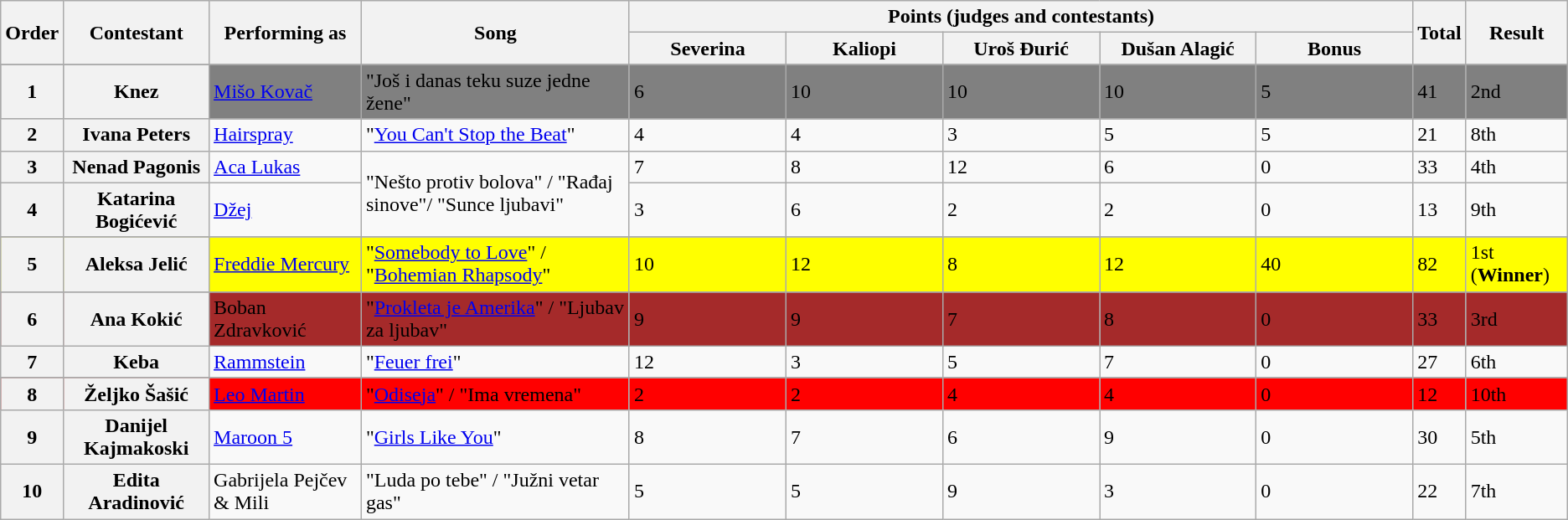<table class=wikitable>
<tr>
<th rowspan="2">Order</th>
<th rowspan="2">Contestant</th>
<th rowspan="2">Performing as</th>
<th rowspan="2">Song</th>
<th colspan="5" style="width:50%;">Points (judges and contestants)</th>
<th rowspan="2">Total</th>
<th rowspan="2">Result</th>
</tr>
<tr>
<th style="width:10%;">Severina</th>
<th style="width:10%;">Kaliopi</th>
<th style="width:10%;">Uroš Đurić</th>
<th style="width:10%;">Dušan Alagić</th>
<th style="width:10%;">Bonus</th>
</tr>
<tr>
</tr>
<tr bgcolor="grey">
<th scope="row">1</th>
<th scope="row">Knez</th>
<td><a href='#'>Mišo Kovač</a></td>
<td>"Još i danas teku suze jedne žene"</td>
<td>6</td>
<td>10</td>
<td>10</td>
<td>10</td>
<td>5</td>
<td>41</td>
<td>2nd</td>
</tr>
<tr>
<th scope="row">2</th>
<th scope="row">Ivana Peters</th>
<td><a href='#'>Hairspray</a></td>
<td>"<a href='#'>You Can't Stop the Beat</a>"</td>
<td>4</td>
<td>4</td>
<td>3</td>
<td>5</td>
<td>5</td>
<td>21</td>
<td>8th</td>
</tr>
<tr>
<th scope="row">3</th>
<th scope="row">Nenad Pagonis</th>
<td><a href='#'>Aca Lukas</a></td>
<td rowspan="2">"Nešto protiv bolova" / "Rađaj sinove"/ "Sunce ljubavi"</td>
<td>7</td>
<td>8</td>
<td>12</td>
<td>6</td>
<td>0</td>
<td>33</td>
<td>4th</td>
</tr>
<tr>
<th scope="row">4</th>
<th scope="row">Katarina Bogićević</th>
<td><a href='#'>Džej</a></td>
<td>3</td>
<td>6</td>
<td>2</td>
<td>2</td>
<td>0</td>
<td>13</td>
<td>9th</td>
</tr>
<tr>
</tr>
<tr bgcolor="yellow">
<th scope="row">5</th>
<th scope="row">Aleksa Jelić</th>
<td><a href='#'>Freddie Mercury</a></td>
<td>"<a href='#'>Somebody to Love</a>" / "<a href='#'>Bohemian Rhapsody</a>"</td>
<td>10</td>
<td>12</td>
<td>8</td>
<td>12</td>
<td>40</td>
<td>82</td>
<td>1st (<strong>Winner</strong>)</td>
</tr>
<tr>
</tr>
<tr bgcolor="brown">
<th scope="row">6</th>
<th scope="row">Ana Kokić</th>
<td>Boban Zdravković</td>
<td>"<a href='#'>Prokleta je Amerika</a>" / "Ljubav za ljubav"</td>
<td>9</td>
<td>9</td>
<td>7</td>
<td>8</td>
<td>0</td>
<td>33</td>
<td>3rd</td>
</tr>
<tr>
<th scope="row">7</th>
<th scope="row">Keba</th>
<td><a href='#'>Rammstein</a></td>
<td>"<a href='#'>Feuer frei</a>"</td>
<td>12</td>
<td>3</td>
<td>5</td>
<td>7</td>
<td>0</td>
<td>27</td>
<td>6th</td>
</tr>
<tr>
</tr>
<tr bgcolor="red">
<th scope="row">8</th>
<th scope="row">Željko Šašić</th>
<td><a href='#'>Leo Martin</a></td>
<td>"<a href='#'>Odiseja</a>" / "Ima vremena"</td>
<td>2</td>
<td>2</td>
<td>4</td>
<td>4</td>
<td>0</td>
<td>12</td>
<td>10th</td>
</tr>
<tr>
<th scope="row">9</th>
<th scope="row">Danijel Kajmakoski</th>
<td><a href='#'>Maroon 5</a></td>
<td>"<a href='#'>Girls Like You</a>"</td>
<td>8</td>
<td>7</td>
<td>6</td>
<td>9</td>
<td>0</td>
<td>30</td>
<td>5th</td>
</tr>
<tr>
<th scope="row">10</th>
<th scope="row">Edita Aradinović</th>
<td>Gabrijela Pejčev & Mili</td>
<td>"Luda po tebe" / "Južni vetar gas"</td>
<td>5</td>
<td>5</td>
<td>9</td>
<td>3</td>
<td>0</td>
<td>22</td>
<td>7th</td>
</tr>
</table>
